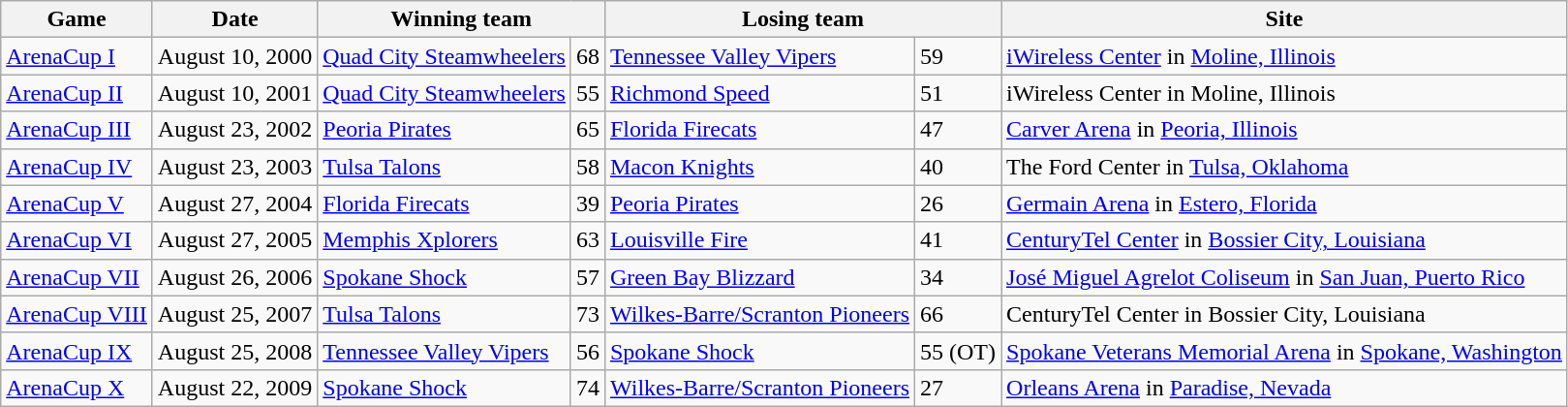<table class="wikitable">
<tr>
<th>Game</th>
<th>Date</th>
<th colspan="2">Winning team</th>
<th colspan="2">Losing team</th>
<th>Site</th>
</tr>
<tr>
<td><a href='#'>ArenaCup I</a></td>
<td>August 10, 2000</td>
<td><a href='#'>Quad City Steamwheelers</a></td>
<td>68</td>
<td><a href='#'>Tennessee Valley Vipers</a></td>
<td>59</td>
<td><a href='#'>iWireless Center</a> in <a href='#'>Moline, Illinois</a></td>
</tr>
<tr>
<td><a href='#'>ArenaCup II</a></td>
<td>August 10, 2001</td>
<td><a href='#'>Quad City Steamwheelers</a></td>
<td>55</td>
<td><a href='#'>Richmond Speed</a></td>
<td>51</td>
<td>iWireless Center in Moline, Illinois</td>
</tr>
<tr>
<td><a href='#'>ArenaCup III</a></td>
<td>August 23, 2002</td>
<td><a href='#'>Peoria Pirates</a></td>
<td>65</td>
<td><a href='#'>Florida Firecats</a></td>
<td>47</td>
<td><a href='#'>Carver Arena</a> in <a href='#'>Peoria, Illinois</a></td>
</tr>
<tr>
<td><a href='#'>ArenaCup IV</a></td>
<td>August 23, 2003</td>
<td><a href='#'>Tulsa Talons</a></td>
<td>58</td>
<td><a href='#'>Macon Knights</a></td>
<td>40</td>
<td>The Ford Center in <a href='#'>Tulsa, Oklahoma</a></td>
</tr>
<tr>
<td><a href='#'>ArenaCup V</a></td>
<td>August 27, 2004</td>
<td><a href='#'>Florida Firecats</a></td>
<td>39</td>
<td><a href='#'>Peoria Pirates</a></td>
<td>26</td>
<td><a href='#'>Germain Arena</a> in <a href='#'>Estero, Florida</a></td>
</tr>
<tr>
<td><a href='#'>ArenaCup VI</a></td>
<td>August 27, 2005</td>
<td><a href='#'>Memphis Xplorers</a></td>
<td>63</td>
<td><a href='#'>Louisville Fire</a></td>
<td>41</td>
<td><a href='#'>CenturyTel Center</a> in <a href='#'>Bossier City, Louisiana</a></td>
</tr>
<tr>
<td><a href='#'>ArenaCup VII</a></td>
<td>August 26, 2006</td>
<td><a href='#'>Spokane Shock</a></td>
<td>57</td>
<td><a href='#'>Green Bay Blizzard</a></td>
<td>34</td>
<td><a href='#'>José Miguel Agrelot Coliseum</a> in <a href='#'>San Juan, Puerto Rico</a></td>
</tr>
<tr>
<td><a href='#'>ArenaCup VIII</a></td>
<td>August 25, 2007</td>
<td><a href='#'>Tulsa Talons</a></td>
<td>73</td>
<td><a href='#'>Wilkes-Barre/Scranton Pioneers</a></td>
<td>66</td>
<td>CenturyTel Center in Bossier City, Louisiana</td>
</tr>
<tr>
<td><a href='#'>ArenaCup IX</a></td>
<td>August 25, 2008</td>
<td><a href='#'>Tennessee Valley Vipers</a></td>
<td>56</td>
<td><a href='#'>Spokane Shock</a></td>
<td>55 (OT)</td>
<td><a href='#'>Spokane Veterans Memorial Arena</a> in <a href='#'>Spokane, Washington</a></td>
</tr>
<tr>
<td><a href='#'>ArenaCup X</a></td>
<td>August 22, 2009</td>
<td><a href='#'>Spokane Shock</a></td>
<td>74</td>
<td><a href='#'>Wilkes-Barre/Scranton Pioneers</a></td>
<td>27</td>
<td><a href='#'>Orleans Arena</a> in <a href='#'>Paradise, Nevada</a></td>
</tr>
</table>
